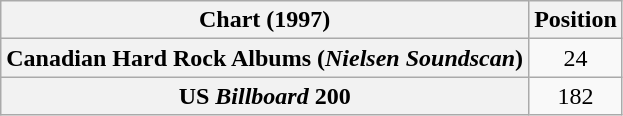<table class="wikitable plainrowheaders sortable" style="text-align:center">
<tr>
<th scope="col">Chart (1997)</th>
<th scope="col">Position</th>
</tr>
<tr>
<th scope="row">Canadian Hard Rock Albums (<em>Nielsen Soundscan</em>)</th>
<td>24</td>
</tr>
<tr>
<th scope="row">US <em>Billboard</em> 200</th>
<td>182</td>
</tr>
</table>
